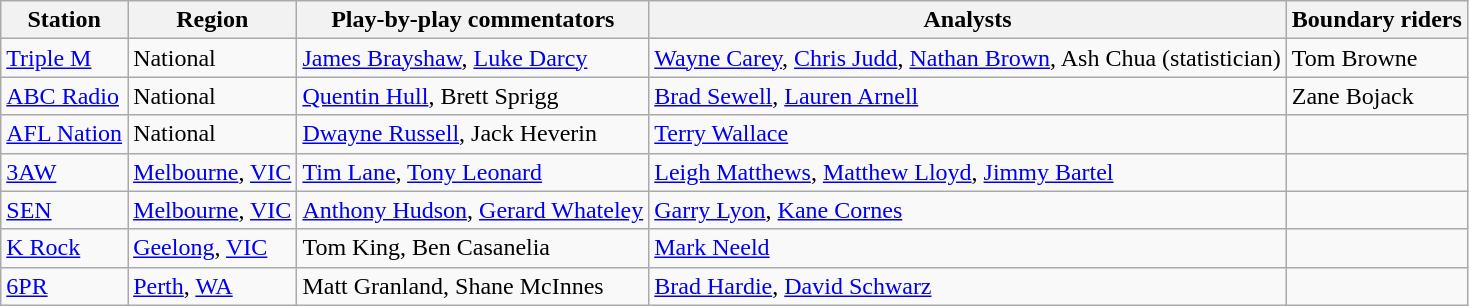<table class="wikitable">
<tr>
<th>Station</th>
<th>Region</th>
<th>Play-by-play commentators</th>
<th>Analysts</th>
<th>Boundary riders</th>
</tr>
<tr>
<td><a href='#'>Triple M</a></td>
<td>National</td>
<td><a href='#'>James Brayshaw</a>, <a href='#'>Luke Darcy</a></td>
<td><a href='#'>Wayne Carey</a>, <a href='#'>Chris Judd</a>, <a href='#'>Nathan Brown</a>, Ash Chua (statistician)</td>
<td>Tom Browne</td>
</tr>
<tr>
<td><a href='#'>ABC Radio</a></td>
<td>National</td>
<td><a href='#'>Quentin Hull</a>, Brett Sprigg</td>
<td><a href='#'>Brad Sewell</a>, <a href='#'>Lauren Arnell</a></td>
<td>Zane Bojack</td>
</tr>
<tr>
<td><a href='#'>AFL Nation</a></td>
<td>National</td>
<td><a href='#'>Dwayne Russell</a>, Jack Heverin</td>
<td><a href='#'>Terry Wallace</a></td>
<td></td>
</tr>
<tr>
<td><a href='#'>3AW</a></td>
<td><a href='#'>Melbourne</a>, <a href='#'>VIC</a></td>
<td><a href='#'>Tim Lane</a>, <a href='#'>Tony Leonard</a></td>
<td><a href='#'>Leigh Matthews</a>, <a href='#'>Matthew Lloyd</a>, <a href='#'>Jimmy Bartel</a></td>
<td></td>
</tr>
<tr>
<td><a href='#'>SEN</a></td>
<td><a href='#'>Melbourne</a>, <a href='#'>VIC</a></td>
<td><a href='#'>Anthony Hudson</a>, <a href='#'>Gerard Whateley</a></td>
<td><a href='#'>Garry Lyon</a>, <a href='#'>Kane Cornes</a></td>
<td></td>
</tr>
<tr>
<td><a href='#'>K Rock</a></td>
<td><a href='#'>Geelong</a>, <a href='#'>VIC</a></td>
<td>Tom King, Ben Casanelia</td>
<td><a href='#'>Mark Neeld</a></td>
<td></td>
</tr>
<tr>
<td><a href='#'>6PR</a></td>
<td><a href='#'>Perth</a>, <a href='#'>WA</a></td>
<td>Matt Granland, Shane McInnes</td>
<td><a href='#'>Brad Hardie</a>, <a href='#'>David Schwarz</a></td>
<td></td>
</tr>
</table>
